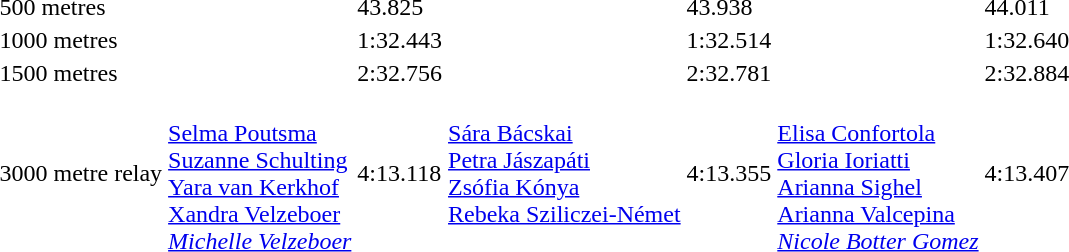<table>
<tr>
<td>500 metres</td>
<td></td>
<td>43.825</td>
<td></td>
<td>43.938</td>
<td></td>
<td>44.011</td>
</tr>
<tr>
<td>1000 metres</td>
<td></td>
<td>1:32.443</td>
<td></td>
<td>1:32.514</td>
<td></td>
<td>1:32.640</td>
</tr>
<tr>
<td>1500 metres</td>
<td></td>
<td>2:32.756</td>
<td></td>
<td>2:32.781</td>
<td></td>
<td>2:32.884</td>
</tr>
<tr>
<td>3000 metre relay</td>
<td valign=top><br><a href='#'>Selma Poutsma</a><br><a href='#'>Suzanne Schulting</a><br><a href='#'>Yara van Kerkhof</a><br><a href='#'>Xandra Velzeboer</a><br><em><a href='#'>Michelle Velzeboer</a></em></td>
<td>4:13.118</td>
<td valign=top><br><a href='#'>Sára Bácskai</a><br><a href='#'>Petra Jászapáti</a><br><a href='#'>Zsófia Kónya</a><br><a href='#'>Rebeka Sziliczei-Német</a></td>
<td>4:13.355</td>
<td valign=top><br><a href='#'>Elisa Confortola</a><br><a href='#'>Gloria Ioriatti</a><br><a href='#'>Arianna Sighel</a><br><a href='#'>Arianna Valcepina</a><br><em><a href='#'>Nicole Botter Gomez</a></em></td>
<td>4:13.407</td>
</tr>
</table>
